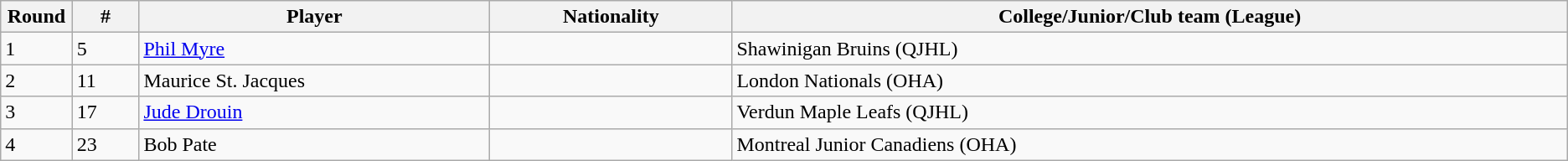<table class="wikitable">
<tr align="center">
<th bgcolor="#DDDDFF" width="4.0%">Round</th>
<th bgcolor="#DDDDFF" width="4.0%">#</th>
<th bgcolor="#DDDDFF" width="21.0%">Player</th>
<th bgcolor="#DDDDFF" width="14.5%">Nationality</th>
<th bgcolor="#DDDDFF" width="50.0%">College/Junior/Club team (League)</th>
</tr>
<tr>
<td>1</td>
<td>5</td>
<td><a href='#'>Phil Myre</a></td>
<td></td>
<td>Shawinigan Bruins (QJHL)</td>
</tr>
<tr>
<td>2</td>
<td>11</td>
<td>Maurice St. Jacques</td>
<td></td>
<td>London Nationals (OHA)</td>
</tr>
<tr>
<td>3</td>
<td>17</td>
<td><a href='#'>Jude Drouin</a></td>
<td></td>
<td>Verdun Maple Leafs (QJHL)</td>
</tr>
<tr>
<td>4</td>
<td>23</td>
<td>Bob Pate</td>
<td></td>
<td>Montreal Junior Canadiens (OHA)</td>
</tr>
</table>
